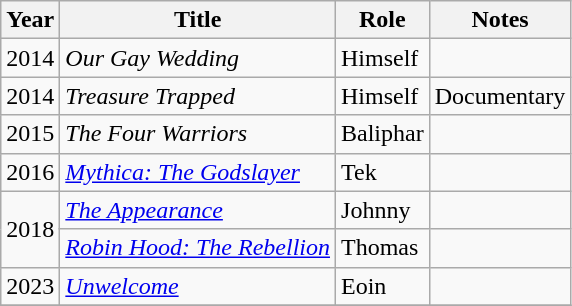<table class="wikitable sortable">
<tr>
<th>Year</th>
<th>Title</th>
<th>Role</th>
<th>Notes</th>
</tr>
<tr>
<td>2014</td>
<td><em>Our Gay Wedding</em></td>
<td>Himself</td>
<td></td>
</tr>
<tr>
<td>2014</td>
<td><em>Treasure Trapped</em></td>
<td>Himself</td>
<td>Documentary</td>
</tr>
<tr>
<td>2015</td>
<td><em>The Four Warriors</em></td>
<td>Baliphar</td>
<td></td>
</tr>
<tr>
<td>2016</td>
<td><em><a href='#'>Mythica: The Godslayer</a></em></td>
<td>Tek</td>
<td></td>
</tr>
<tr>
<td rowspan="2">2018</td>
<td><em><a href='#'>The Appearance</a></em></td>
<td>Johnny</td>
<td></td>
</tr>
<tr>
<td><em><a href='#'>Robin Hood: The Rebellion</a></em></td>
<td>Thomas</td>
<td></td>
</tr>
<tr>
<td>2023</td>
<td><em><a href='#'>Unwelcome</a></em></td>
<td>Eoin</td>
<td></td>
</tr>
<tr>
</tr>
</table>
